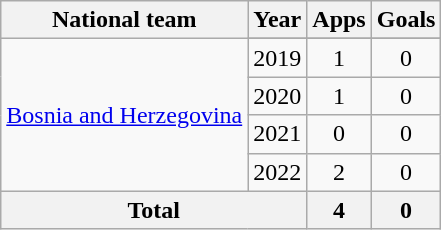<table class="wikitable" style="text-align:center">
<tr>
<th>National team</th>
<th>Year</th>
<th>Apps</th>
<th>Goals</th>
</tr>
<tr>
<td rowspan=5><a href='#'>Bosnia and Herzegovina</a></td>
</tr>
<tr>
<td>2019</td>
<td>1</td>
<td>0</td>
</tr>
<tr>
<td>2020</td>
<td>1</td>
<td>0</td>
</tr>
<tr>
<td>2021</td>
<td>0</td>
<td>0</td>
</tr>
<tr>
<td>2022</td>
<td>2</td>
<td>0</td>
</tr>
<tr>
<th colspan=2>Total</th>
<th>4</th>
<th>0</th>
</tr>
</table>
